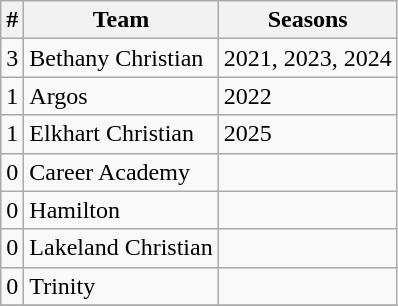<table class="wikitable" style=>
<tr>
<th>#</th>
<th>Team</th>
<th>Seasons</th>
</tr>
<tr>
<td>3</td>
<td>Bethany Christian</td>
<td>2021, 2023, 2024</td>
</tr>
<tr>
<td>1</td>
<td>Argos</td>
<td>2022</td>
</tr>
<tr>
<td>1</td>
<td>Elkhart Christian</td>
<td>2025</td>
</tr>
<tr>
<td>0</td>
<td>Career Academy</td>
<td></td>
</tr>
<tr>
<td>0</td>
<td>Hamilton</td>
<td></td>
</tr>
<tr>
<td>0</td>
<td>Lakeland Christian</td>
<td></td>
</tr>
<tr>
<td>0</td>
<td>Trinity</td>
<td></td>
</tr>
<tr>
</tr>
</table>
